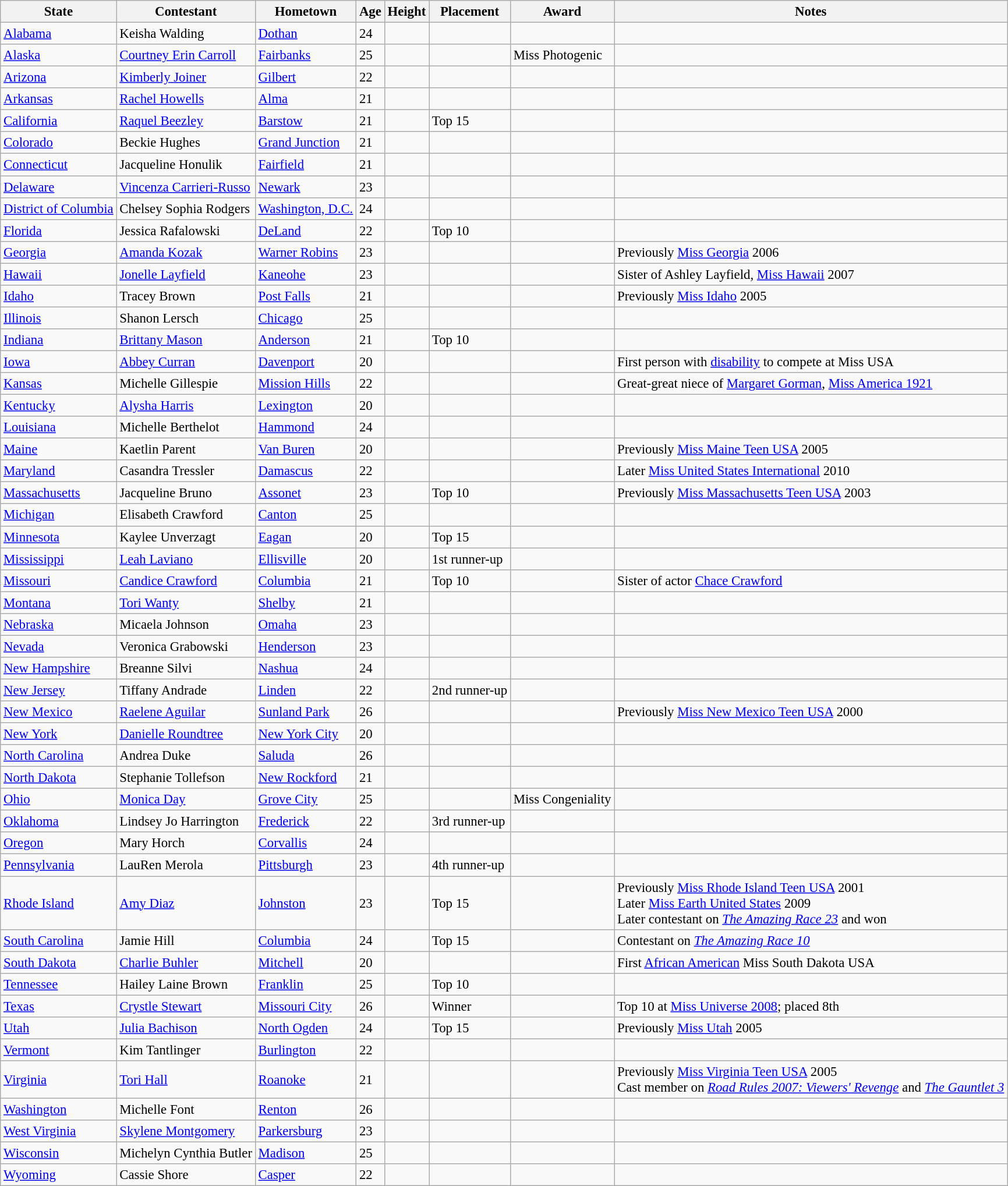<table class="wikitable sortable" style="font-size:95%;">
<tr>
<th>State</th>
<th>Contestant</th>
<th>Hometown</th>
<th>Age</th>
<th>Height</th>
<th>Placement</th>
<th>Award</th>
<th>Notes</th>
</tr>
<tr>
<td><a href='#'>Alabama</a></td>
<td>Keisha Walding</td>
<td><a href='#'>Dothan</a></td>
<td>24</td>
<td></td>
<td></td>
<td></td>
<td></td>
</tr>
<tr>
<td><a href='#'>Alaska</a></td>
<td><a href='#'>Courtney Erin Carroll</a></td>
<td><a href='#'>Fairbanks</a></td>
<td>25</td>
<td></td>
<td></td>
<td>Miss Photogenic</td>
<td></td>
</tr>
<tr>
<td><a href='#'>Arizona</a></td>
<td><a href='#'>Kimberly Joiner</a></td>
<td><a href='#'>Gilbert</a></td>
<td>22</td>
<td></td>
<td></td>
<td></td>
<td></td>
</tr>
<tr>
<td><a href='#'>Arkansas</a></td>
<td><a href='#'>Rachel Howells</a></td>
<td><a href='#'>Alma</a></td>
<td>21</td>
<td></td>
<td></td>
<td></td>
<td></td>
</tr>
<tr>
<td><a href='#'>California</a></td>
<td><a href='#'>Raquel Beezley</a></td>
<td><a href='#'>Barstow</a></td>
<td>21</td>
<td></td>
<td>Top 15</td>
<td></td>
<td></td>
</tr>
<tr>
<td><a href='#'>Colorado</a></td>
<td>Beckie Hughes</td>
<td><a href='#'>Grand Junction</a></td>
<td>21</td>
<td></td>
<td></td>
<td></td>
<td></td>
</tr>
<tr>
<td><a href='#'>Connecticut</a></td>
<td>Jacqueline Honulik</td>
<td><a href='#'>Fairfield</a></td>
<td>21</td>
<td></td>
<td></td>
<td></td>
<td></td>
</tr>
<tr>
<td><a href='#'>Delaware</a></td>
<td><a href='#'>Vincenza Carrieri-Russo</a></td>
<td><a href='#'>Newark</a></td>
<td>23</td>
<td></td>
<td></td>
<td></td>
<td></td>
</tr>
<tr>
<td><a href='#'>District of Columbia</a></td>
<td>Chelsey Sophia Rodgers</td>
<td><a href='#'>Washington, D.C.</a></td>
<td>24</td>
<td></td>
<td></td>
<td></td>
<td></td>
</tr>
<tr>
<td><a href='#'>Florida</a></td>
<td>Jessica Rafalowski</td>
<td><a href='#'>DeLand</a></td>
<td>22</td>
<td></td>
<td>Top 10</td>
<td></td>
<td></td>
</tr>
<tr>
<td><a href='#'>Georgia</a></td>
<td><a href='#'>Amanda Kozak</a></td>
<td><a href='#'>Warner Robins</a></td>
<td>23</td>
<td></td>
<td></td>
<td></td>
<td>Previously <a href='#'>Miss Georgia</a> 2006</td>
</tr>
<tr>
<td><a href='#'>Hawaii</a></td>
<td><a href='#'>Jonelle Layfield</a></td>
<td><a href='#'>Kaneohe</a></td>
<td>23</td>
<td></td>
<td></td>
<td></td>
<td>Sister of Ashley Layfield, <a href='#'>Miss Hawaii</a> 2007</td>
</tr>
<tr>
<td><a href='#'>Idaho</a></td>
<td>Tracey Brown</td>
<td><a href='#'>Post Falls</a></td>
<td>21</td>
<td></td>
<td></td>
<td></td>
<td>Previously <a href='#'>Miss Idaho</a> 2005</td>
</tr>
<tr>
<td><a href='#'>Illinois</a></td>
<td>Shanon Lersch</td>
<td><a href='#'>Chicago</a></td>
<td>25</td>
<td></td>
<td></td>
<td></td>
<td></td>
</tr>
<tr>
<td><a href='#'>Indiana</a></td>
<td><a href='#'>Brittany Mason</a></td>
<td><a href='#'>Anderson</a></td>
<td>21</td>
<td></td>
<td>Top 10</td>
<td></td>
<td></td>
</tr>
<tr>
<td><a href='#'>Iowa</a></td>
<td><a href='#'>Abbey Curran</a></td>
<td><a href='#'>Davenport</a></td>
<td>20</td>
<td></td>
<td></td>
<td></td>
<td>First person with <a href='#'>disability</a> to compete at Miss USA</td>
</tr>
<tr>
<td><a href='#'>Kansas</a></td>
<td>Michelle Gillespie</td>
<td><a href='#'>Mission Hills</a></td>
<td>22</td>
<td></td>
<td></td>
<td></td>
<td>Great-great niece of <a href='#'>Margaret Gorman</a>, <a href='#'>Miss America 1921</a></td>
</tr>
<tr>
<td><a href='#'>Kentucky</a></td>
<td><a href='#'>Alysha Harris</a></td>
<td><a href='#'>Lexington</a></td>
<td>20</td>
<td></td>
<td></td>
<td></td>
<td></td>
</tr>
<tr>
<td><a href='#'>Louisiana</a></td>
<td>Michelle Berthelot</td>
<td><a href='#'>Hammond</a></td>
<td>24</td>
<td></td>
<td></td>
<td></td>
<td></td>
</tr>
<tr>
<td><a href='#'>Maine</a></td>
<td>Kaetlin Parent</td>
<td><a href='#'>Van Buren</a></td>
<td>20</td>
<td></td>
<td></td>
<td></td>
<td>Previously <a href='#'>Miss Maine Teen USA</a> 2005</td>
</tr>
<tr>
<td><a href='#'>Maryland</a></td>
<td>Casandra Tressler</td>
<td><a href='#'>Damascus</a></td>
<td>22</td>
<td></td>
<td></td>
<td></td>
<td>Later <a href='#'>Miss United States International</a> 2010</td>
</tr>
<tr>
<td><a href='#'>Massachusetts</a></td>
<td>Jacqueline Bruno</td>
<td><a href='#'>Assonet</a></td>
<td>23</td>
<td></td>
<td>Top 10</td>
<td></td>
<td>Previously <a href='#'>Miss Massachusetts Teen USA</a> 2003</td>
</tr>
<tr>
<td><a href='#'>Michigan</a></td>
<td>Elisabeth Crawford</td>
<td><a href='#'>Canton</a></td>
<td>25</td>
<td></td>
<td></td>
<td></td>
<td></td>
</tr>
<tr>
<td><a href='#'>Minnesota</a></td>
<td>Kaylee Unverzagt</td>
<td><a href='#'>Eagan</a></td>
<td>20</td>
<td></td>
<td>Top 15</td>
<td></td>
<td></td>
</tr>
<tr>
<td><a href='#'>Mississippi</a></td>
<td><a href='#'>Leah Laviano</a></td>
<td><a href='#'>Ellisville</a></td>
<td>20</td>
<td></td>
<td>1st runner-up</td>
<td></td>
<td></td>
</tr>
<tr>
<td><a href='#'>Missouri</a></td>
<td><a href='#'>Candice Crawford</a></td>
<td><a href='#'>Columbia</a></td>
<td>21</td>
<td></td>
<td>Top 10</td>
<td></td>
<td>Sister of actor <a href='#'>Chace Crawford</a></td>
</tr>
<tr>
<td><a href='#'>Montana</a></td>
<td><a href='#'>Tori Wanty</a></td>
<td><a href='#'>Shelby</a></td>
<td>21</td>
<td></td>
<td></td>
<td></td>
<td></td>
</tr>
<tr>
<td><a href='#'>Nebraska</a></td>
<td>Micaela Johnson</td>
<td><a href='#'>Omaha</a></td>
<td>23</td>
<td></td>
<td></td>
<td></td>
<td></td>
</tr>
<tr>
<td><a href='#'>Nevada</a></td>
<td>Veronica Grabowski</td>
<td><a href='#'>Henderson</a></td>
<td>23</td>
<td></td>
<td></td>
<td></td>
<td></td>
</tr>
<tr>
<td><a href='#'>New Hampshire</a></td>
<td>Breanne Silvi</td>
<td><a href='#'>Nashua</a></td>
<td>24</td>
<td></td>
<td></td>
<td></td>
<td></td>
</tr>
<tr>
<td><a href='#'>New Jersey</a></td>
<td>Tiffany Andrade</td>
<td><a href='#'>Linden</a></td>
<td>22</td>
<td></td>
<td>2nd runner-up</td>
<td></td>
<td></td>
</tr>
<tr>
<td><a href='#'>New Mexico</a></td>
<td><a href='#'>Raelene Aguilar</a></td>
<td><a href='#'>Sunland Park</a></td>
<td>26</td>
<td></td>
<td></td>
<td></td>
<td>Previously <a href='#'>Miss New Mexico Teen USA</a> 2000</td>
</tr>
<tr>
<td><a href='#'>New York</a></td>
<td><a href='#'>Danielle Roundtree</a></td>
<td><a href='#'>New York City</a></td>
<td>20</td>
<td></td>
<td></td>
<td></td>
<td></td>
</tr>
<tr>
<td><a href='#'>North Carolina</a></td>
<td>Andrea Duke</td>
<td><a href='#'>Saluda</a></td>
<td>26</td>
<td></td>
<td></td>
<td></td>
<td></td>
</tr>
<tr>
<td><a href='#'>North Dakota</a></td>
<td>Stephanie Tollefson</td>
<td><a href='#'>New Rockford</a></td>
<td>21</td>
<td></td>
<td></td>
<td></td>
<td></td>
</tr>
<tr>
<td><a href='#'>Ohio</a></td>
<td><a href='#'>Monica Day</a></td>
<td><a href='#'>Grove City</a></td>
<td>25</td>
<td></td>
<td></td>
<td>Miss Congeniality</td>
<td></td>
</tr>
<tr>
<td><a href='#'>Oklahoma</a></td>
<td>Lindsey Jo Harrington</td>
<td><a href='#'>Frederick</a></td>
<td>22</td>
<td></td>
<td>3rd runner-up</td>
<td></td>
<td></td>
</tr>
<tr>
<td><a href='#'>Oregon</a></td>
<td>Mary Horch</td>
<td><a href='#'>Corvallis</a></td>
<td>24</td>
<td></td>
<td></td>
<td></td>
<td></td>
</tr>
<tr>
<td><a href='#'>Pennsylvania</a></td>
<td>LauRen Merola</td>
<td><a href='#'>Pittsburgh</a></td>
<td>23</td>
<td></td>
<td>4th runner-up</td>
<td></td>
<td></td>
</tr>
<tr>
<td><a href='#'>Rhode Island</a></td>
<td><a href='#'>Amy Diaz</a></td>
<td><a href='#'>Johnston</a></td>
<td>23</td>
<td></td>
<td>Top 15</td>
<td></td>
<td>Previously <a href='#'>Miss Rhode Island Teen USA</a> 2001<br>Later <a href='#'>Miss Earth United States</a> 2009<br>Later contestant on <em><a href='#'>The Amazing Race 23</a></em> and won</td>
</tr>
<tr>
<td><a href='#'>South Carolina</a></td>
<td>Jamie Hill</td>
<td><a href='#'>Columbia</a></td>
<td>24</td>
<td></td>
<td>Top 15</td>
<td></td>
<td>Contestant on <em><a href='#'>The Amazing Race 10</a></em></td>
</tr>
<tr>
<td><a href='#'>South Dakota</a></td>
<td><a href='#'>Charlie Buhler</a></td>
<td><a href='#'>Mitchell</a></td>
<td>20</td>
<td></td>
<td></td>
<td></td>
<td>First <a href='#'>African American</a> Miss South Dakota USA</td>
</tr>
<tr>
<td><a href='#'>Tennessee</a></td>
<td>Hailey Laine Brown</td>
<td><a href='#'>Franklin</a></td>
<td>25</td>
<td></td>
<td>Top 10</td>
<td></td>
<td></td>
</tr>
<tr>
<td><a href='#'>Texas</a></td>
<td><a href='#'>Crystle Stewart</a></td>
<td><a href='#'>Missouri City</a></td>
<td>26</td>
<td></td>
<td>Winner</td>
<td></td>
<td>Top 10 at <a href='#'>Miss Universe 2008</a>; placed 8th</td>
</tr>
<tr>
<td><a href='#'>Utah</a></td>
<td><a href='#'>Julia Bachison</a></td>
<td><a href='#'>North Ogden</a></td>
<td>24</td>
<td></td>
<td>Top 15</td>
<td></td>
<td>Previously <a href='#'>Miss Utah</a> 2005</td>
</tr>
<tr>
<td><a href='#'>Vermont</a></td>
<td>Kim Tantlinger</td>
<td><a href='#'>Burlington</a></td>
<td>22</td>
<td></td>
<td></td>
<td></td>
<td></td>
</tr>
<tr>
<td><a href='#'>Virginia</a></td>
<td><a href='#'>Tori Hall</a></td>
<td><a href='#'>Roanoke</a></td>
<td>21</td>
<td></td>
<td></td>
<td></td>
<td>Previously <a href='#'>Miss Virginia Teen USA</a> 2005<br>Cast member on <em><a href='#'>Road Rules 2007: Viewers' Revenge</a></em> and <em><a href='#'>The Gauntlet 3</a></em></td>
</tr>
<tr>
<td><a href='#'>Washington</a></td>
<td>Michelle Font</td>
<td><a href='#'>Renton</a></td>
<td>26</td>
<td></td>
<td></td>
<td></td>
<td></td>
</tr>
<tr>
<td><a href='#'>West Virginia</a></td>
<td><a href='#'>Skylene Montgomery</a></td>
<td><a href='#'>Parkersburg</a></td>
<td>23</td>
<td></td>
<td></td>
<td></td>
<td></td>
</tr>
<tr>
<td><a href='#'>Wisconsin</a></td>
<td>Michelyn Cynthia Butler</td>
<td><a href='#'>Madison</a></td>
<td>25</td>
<td></td>
<td></td>
<td></td>
<td></td>
</tr>
<tr>
<td><a href='#'>Wyoming</a></td>
<td>Cassie Shore</td>
<td><a href='#'>Casper</a></td>
<td>22</td>
<td></td>
<td></td>
<td></td>
<td></td>
</tr>
</table>
